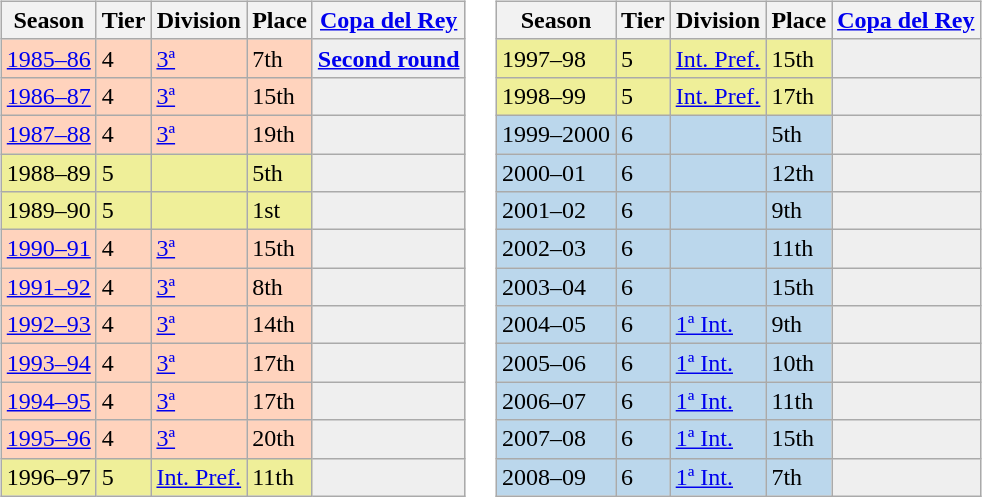<table>
<tr>
<td valign="top" width=0%><br><table class="wikitable">
<tr style="background:#f0f6fa;">
<th>Season</th>
<th>Tier</th>
<th>Division</th>
<th>Place</th>
<th><a href='#'>Copa del Rey</a></th>
</tr>
<tr>
<td style="background:#FFD3BD;"><a href='#'>1985–86</a></td>
<td style="background:#FFD3BD;">4</td>
<td style="background:#FFD3BD;"><a href='#'>3ª</a></td>
<td style="background:#FFD3BD;">7th</td>
<th style="background:#efefef;"><a href='#'>Second round</a></th>
</tr>
<tr>
<td style="background:#FFD3BD;"><a href='#'>1986–87</a></td>
<td style="background:#FFD3BD;">4</td>
<td style="background:#FFD3BD;"><a href='#'>3ª</a></td>
<td style="background:#FFD3BD;">15th</td>
<th style="background:#efefef;"></th>
</tr>
<tr>
<td style="background:#FFD3BD;"><a href='#'>1987–88</a></td>
<td style="background:#FFD3BD;">4</td>
<td style="background:#FFD3BD;"><a href='#'>3ª</a></td>
<td style="background:#FFD3BD;">19th</td>
<th style="background:#efefef;"></th>
</tr>
<tr>
<td style="background:#EFEF99;">1988–89</td>
<td style="background:#EFEF99;">5</td>
<td style="background:#EFEF99;"></td>
<td style="background:#EFEF99;">5th</td>
<th style="background:#efefef;"></th>
</tr>
<tr>
<td style="background:#EFEF99;">1989–90</td>
<td style="background:#EFEF99;">5</td>
<td style="background:#EFEF99;"></td>
<td style="background:#EFEF99;">1st</td>
<th style="background:#efefef;"></th>
</tr>
<tr>
<td style="background:#FFD3BD;"><a href='#'>1990–91</a></td>
<td style="background:#FFD3BD;">4</td>
<td style="background:#FFD3BD;"><a href='#'>3ª</a></td>
<td style="background:#FFD3BD;">15th</td>
<th style="background:#efefef;"></th>
</tr>
<tr>
<td style="background:#FFD3BD;"><a href='#'>1991–92</a></td>
<td style="background:#FFD3BD;">4</td>
<td style="background:#FFD3BD;"><a href='#'>3ª</a></td>
<td style="background:#FFD3BD;">8th</td>
<th style="background:#efefef;"></th>
</tr>
<tr>
<td style="background:#FFD3BD;"><a href='#'>1992–93</a></td>
<td style="background:#FFD3BD;">4</td>
<td style="background:#FFD3BD;"><a href='#'>3ª</a></td>
<td style="background:#FFD3BD;">14th</td>
<th style="background:#efefef;"></th>
</tr>
<tr>
<td style="background:#FFD3BD;"><a href='#'>1993–94</a></td>
<td style="background:#FFD3BD;">4</td>
<td style="background:#FFD3BD;"><a href='#'>3ª</a></td>
<td style="background:#FFD3BD;">17th</td>
<th style="background:#efefef;"></th>
</tr>
<tr>
<td style="background:#FFD3BD;"><a href='#'>1994–95</a></td>
<td style="background:#FFD3BD;">4</td>
<td style="background:#FFD3BD;"><a href='#'>3ª</a></td>
<td style="background:#FFD3BD;">17th</td>
<th style="background:#efefef;"></th>
</tr>
<tr>
<td style="background:#FFD3BD;"><a href='#'>1995–96</a></td>
<td style="background:#FFD3BD;">4</td>
<td style="background:#FFD3BD;"><a href='#'>3ª</a></td>
<td style="background:#FFD3BD;">20th</td>
<th style="background:#efefef;"></th>
</tr>
<tr>
<td style="background:#EFEF99;">1996–97</td>
<td style="background:#EFEF99;">5</td>
<td style="background:#EFEF99;"><a href='#'>Int. Pref.</a></td>
<td style="background:#EFEF99;">11th</td>
<th style="background:#efefef;"></th>
</tr>
</table>
</td>
<td valign="top" width=0%><br><table class="wikitable">
<tr style="background:#f0f6fa;">
<th>Season</th>
<th>Tier</th>
<th>Division</th>
<th>Place</th>
<th><a href='#'>Copa del Rey</a></th>
</tr>
<tr>
<td style="background:#EFEF99;">1997–98</td>
<td style="background:#EFEF99;">5</td>
<td style="background:#EFEF99;"><a href='#'>Int. Pref.</a></td>
<td style="background:#EFEF99;">15th</td>
<th style="background:#efefef;"></th>
</tr>
<tr>
<td style="background:#EFEF99;">1998–99</td>
<td style="background:#EFEF99;">5</td>
<td style="background:#EFEF99;"><a href='#'>Int. Pref.</a></td>
<td style="background:#EFEF99;">17th</td>
<th style="background:#efefef;"></th>
</tr>
<tr>
<td style="background:#BBD7EC;">1999–2000</td>
<td style="background:#BBD7EC;">6</td>
<td style="background:#BBD7EC;"></td>
<td style="background:#BBD7EC;">5th</td>
<th style="background:#efefef;"></th>
</tr>
<tr>
<td style="background:#BBD7EC;">2000–01</td>
<td style="background:#BBD7EC;">6</td>
<td style="background:#BBD7EC;"></td>
<td style="background:#BBD7EC;">12th</td>
<th style="background:#efefef;"></th>
</tr>
<tr>
<td style="background:#BBD7EC;">2001–02</td>
<td style="background:#BBD7EC;">6</td>
<td style="background:#BBD7EC;"></td>
<td style="background:#BBD7EC;">9th</td>
<th style="background:#efefef;"></th>
</tr>
<tr>
<td style="background:#BBD7EC;">2002–03</td>
<td style="background:#BBD7EC;">6</td>
<td style="background:#BBD7EC;"></td>
<td style="background:#BBD7EC;">11th</td>
<th style="background:#efefef;"></th>
</tr>
<tr>
<td style="background:#BBD7EC;">2003–04</td>
<td style="background:#BBD7EC;">6</td>
<td style="background:#BBD7EC;"></td>
<td style="background:#BBD7EC;">15th</td>
<th style="background:#efefef;"></th>
</tr>
<tr>
<td style="background:#BBD7EC;">2004–05</td>
<td style="background:#BBD7EC;">6</td>
<td style="background:#BBD7EC;"><a href='#'>1ª Int.</a></td>
<td style="background:#BBD7EC;">9th</td>
<th style="background:#efefef;"></th>
</tr>
<tr>
<td style="background:#BBD7EC;">2005–06</td>
<td style="background:#BBD7EC;">6</td>
<td style="background:#BBD7EC;"><a href='#'>1ª Int.</a></td>
<td style="background:#BBD7EC;">10th</td>
<th style="background:#efefef;"></th>
</tr>
<tr>
<td style="background:#BBD7EC;">2006–07</td>
<td style="background:#BBD7EC;">6</td>
<td style="background:#BBD7EC;"><a href='#'>1ª Int.</a></td>
<td style="background:#BBD7EC;">11th</td>
<th style="background:#efefef;"></th>
</tr>
<tr>
<td style="background:#BBD7EC;">2007–08</td>
<td style="background:#BBD7EC;">6</td>
<td style="background:#BBD7EC;"><a href='#'>1ª Int.</a></td>
<td style="background:#BBD7EC;">15th</td>
<th style="background:#efefef;"></th>
</tr>
<tr>
<td style="background:#BBD7EC;">2008–09</td>
<td style="background:#BBD7EC;">6</td>
<td style="background:#BBD7EC;"><a href='#'>1ª Int.</a></td>
<td style="background:#BBD7EC;">7th</td>
<th style="background:#efefef;"></th>
</tr>
</table>
</td>
</tr>
</table>
